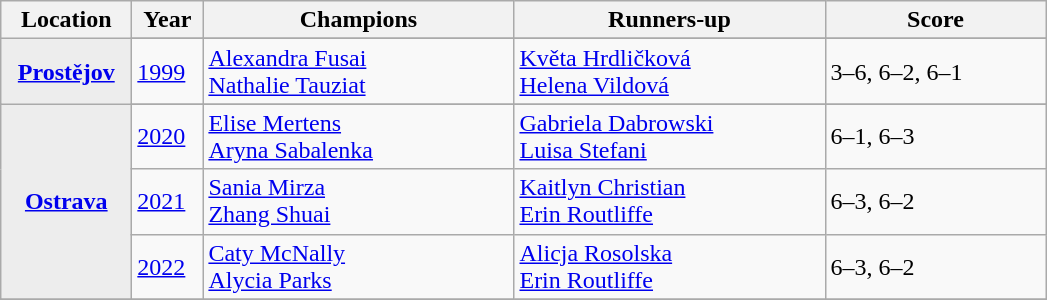<table class=wikitable>
<tr>
<th style="width:80px">Location</th>
<th style="width:40px">Year</th>
<th style="width:200px">Champions</th>
<th style="width:200px">Runners-up</th>
<th style="width:140px" class="unsortable">Score</th>
</tr>
<tr>
<th rowspan="2" style="background:#ededed"><a href='#'>Prostějov</a></th>
</tr>
<tr>
<td><a href='#'>1999</a></td>
<td> <a href='#'>Alexandra Fusai</a><br> <a href='#'>Nathalie Tauziat</a></td>
<td> <a href='#'>Květa Hrdličková</a><br> <a href='#'>Helena Vildová</a></td>
<td>3–6, 6–2, 6–1</td>
</tr>
<tr>
<th rowspan="4" style="background:#ededed"><a href='#'>Ostrava</a></th>
</tr>
<tr>
<td><a href='#'>2020</a></td>
<td> <a href='#'>Elise Mertens</a><br> <a href='#'>Aryna Sabalenka</a></td>
<td> <a href='#'>Gabriela Dabrowski</a><br> <a href='#'>Luisa Stefani</a></td>
<td>6–1, 6–3</td>
</tr>
<tr>
<td><a href='#'>2021</a></td>
<td> <a href='#'>Sania Mirza</a><br> <a href='#'>Zhang Shuai</a></td>
<td> <a href='#'>Kaitlyn Christian</a><br> <a href='#'>Erin Routliffe</a></td>
<td>6–3, 6–2</td>
</tr>
<tr>
<td><a href='#'>2022</a></td>
<td> <a href='#'>Caty McNally</a><br> <a href='#'>Alycia Parks</a></td>
<td> <a href='#'>Alicja Rosolska</a><br> <a href='#'>Erin Routliffe</a></td>
<td>6–3, 6–2</td>
</tr>
<tr>
</tr>
</table>
